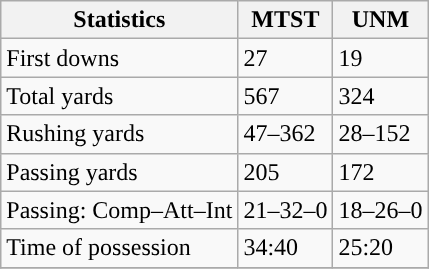<table class="wikitable" style="float: left;">
<tr>
<th>Statistics</th>
<th>MTST</th>
<th>UNM</th>
</tr>
<tr>
<td>First downs</td>
<td>27</td>
<td>19</td>
</tr>
<tr>
<td>Total yards</td>
<td>567</td>
<td>324</td>
</tr>
<tr>
<td>Rushing yards</td>
<td>47–362</td>
<td>28–152</td>
</tr>
<tr>
<td>Passing yards</td>
<td>205</td>
<td>172</td>
</tr>
<tr>
<td>Passing: Comp–Att–Int</td>
<td>21–32–0</td>
<td>18–26–0</td>
</tr>
<tr>
<td>Time of possession</td>
<td>34:40</td>
<td>25:20</td>
</tr>
<tr>
</tr>
</table>
